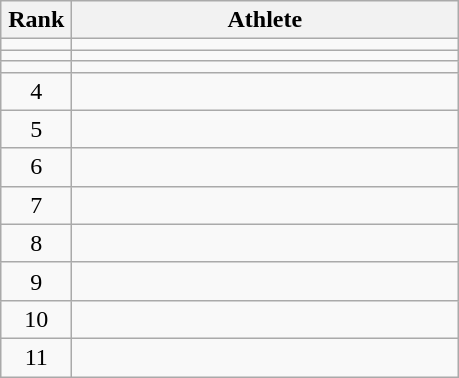<table class="wikitable" style="text-align: center;">
<tr>
<th width=40>Rank</th>
<th width=250>Athlete</th>
</tr>
<tr>
<td></td>
<td align="left"></td>
</tr>
<tr>
<td></td>
<td align="left"></td>
</tr>
<tr>
<td></td>
<td align="left"></td>
</tr>
<tr>
<td>4</td>
<td align="left"></td>
</tr>
<tr>
<td>5</td>
<td align="left"></td>
</tr>
<tr>
<td>6</td>
<td align="left"></td>
</tr>
<tr>
<td>7</td>
<td align="left"></td>
</tr>
<tr>
<td>8</td>
<td align="left"></td>
</tr>
<tr>
<td>9</td>
<td align="left"></td>
</tr>
<tr>
<td>10</td>
<td align="left"></td>
</tr>
<tr>
<td>11</td>
<td align="left"></td>
</tr>
</table>
